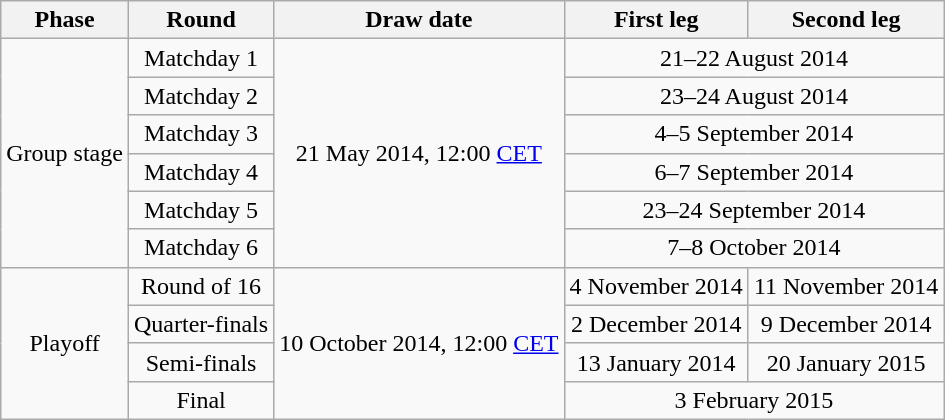<table class="wikitable" style="text-align:center">
<tr>
<th>Phase</th>
<th>Round</th>
<th>Draw date</th>
<th>First leg</th>
<th>Second leg</th>
</tr>
<tr>
<td rowspan=6>Group stage</td>
<td>Matchday 1</td>
<td rowspan=6>21 May 2014, 12:00 <a href='#'>CET</a></td>
<td colspan=2>21–22 August 2014</td>
</tr>
<tr>
<td>Matchday 2</td>
<td colspan=2>23–24 August 2014</td>
</tr>
<tr>
<td>Matchday 3</td>
<td colspan=2>4–5 September 2014</td>
</tr>
<tr>
<td>Matchday 4</td>
<td colspan=2>6–7 September 2014</td>
</tr>
<tr>
<td>Matchday 5</td>
<td colspan=2>23–24 September 2014</td>
</tr>
<tr>
<td>Matchday 6</td>
<td colspan=2>7–8 October 2014</td>
</tr>
<tr>
<td rowspan=4>Playoff</td>
<td>Round of 16</td>
<td rowspan=4>10 October 2014, 12:00 <a href='#'>CET</a></td>
<td>4 November 2014</td>
<td>11 November 2014</td>
</tr>
<tr>
<td>Quarter-finals</td>
<td>2 December 2014</td>
<td>9 December 2014</td>
</tr>
<tr>
<td>Semi-finals</td>
<td>13 January 2014</td>
<td>20 January 2015</td>
</tr>
<tr>
<td>Final</td>
<td colspan=2>3 February 2015</td>
</tr>
</table>
